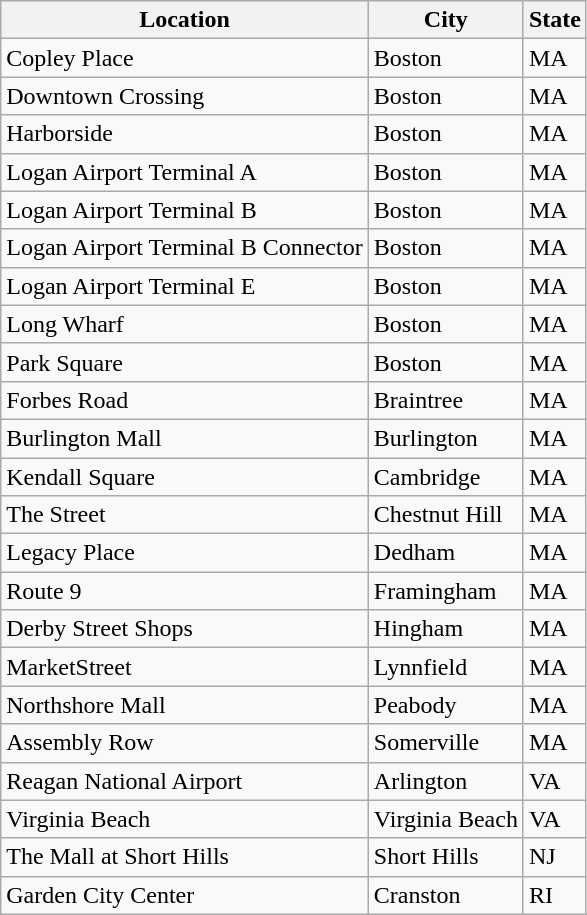<table class="wikitable">
<tr>
<th>Location</th>
<th>City</th>
<th>State</th>
</tr>
<tr>
<td>Copley Place</td>
<td>Boston</td>
<td>MA</td>
</tr>
<tr>
<td>Downtown Crossing</td>
<td>Boston</td>
<td>MA</td>
</tr>
<tr>
<td>Harborside</td>
<td>Boston</td>
<td>MA</td>
</tr>
<tr>
<td>Logan Airport Terminal A</td>
<td>Boston</td>
<td>MA</td>
</tr>
<tr>
<td>Logan Airport Terminal B</td>
<td>Boston</td>
<td>MA</td>
</tr>
<tr>
<td>Logan Airport Terminal B Connector</td>
<td>Boston</td>
<td>MA</td>
</tr>
<tr>
<td>Logan Airport Terminal E</td>
<td>Boston</td>
<td>MA</td>
</tr>
<tr>
<td>Long Wharf</td>
<td>Boston</td>
<td>MA</td>
</tr>
<tr>
<td>Park Square</td>
<td>Boston</td>
<td>MA</td>
</tr>
<tr>
<td>Forbes Road</td>
<td>Braintree</td>
<td>MA</td>
</tr>
<tr>
<td>Burlington Mall</td>
<td>Burlington</td>
<td>MA</td>
</tr>
<tr>
<td>Kendall Square</td>
<td>Cambridge</td>
<td>MA</td>
</tr>
<tr>
<td>The Street</td>
<td>Chestnut Hill</td>
<td>MA</td>
</tr>
<tr>
<td>Legacy Place</td>
<td>Dedham</td>
<td>MA</td>
</tr>
<tr>
<td>Route 9</td>
<td>Framingham</td>
<td>MA</td>
</tr>
<tr>
<td>Derby Street Shops</td>
<td>Hingham</td>
<td>MA</td>
</tr>
<tr>
<td>MarketStreet</td>
<td>Lynnfield</td>
<td>MA</td>
</tr>
<tr>
<td>Northshore Mall</td>
<td>Peabody</td>
<td>MA</td>
</tr>
<tr>
<td>Assembly Row</td>
<td>Somerville</td>
<td>MA</td>
</tr>
<tr>
<td>Reagan National Airport</td>
<td>Arlington</td>
<td>VA</td>
</tr>
<tr>
<td>Virginia Beach</td>
<td>Virginia Beach</td>
<td>VA</td>
</tr>
<tr>
<td>The Mall at Short Hills</td>
<td>Short Hills</td>
<td>NJ</td>
</tr>
<tr>
<td>Garden City Center</td>
<td>Cranston</td>
<td>RI</td>
</tr>
</table>
